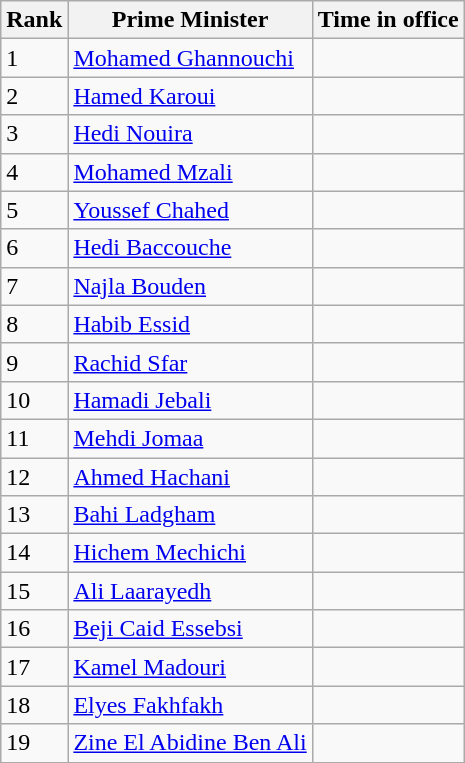<table class="wikitable sortable">
<tr>
<th>Rank</th>
<th>Prime Minister</th>
<th>Time in office</th>
</tr>
<tr>
<td>1</td>
<td><a href='#'>Mohamed Ghannouchi</a></td>
<td></td>
</tr>
<tr>
<td>2</td>
<td><a href='#'>Hamed Karoui</a></td>
<td></td>
</tr>
<tr>
<td>3</td>
<td><a href='#'>Hedi Nouira</a></td>
<td></td>
</tr>
<tr>
<td>4</td>
<td><a href='#'>Mohamed Mzali</a></td>
<td></td>
</tr>
<tr>
<td>5</td>
<td><a href='#'>Youssef Chahed</a></td>
<td></td>
</tr>
<tr>
<td>6</td>
<td><a href='#'>Hedi Baccouche</a></td>
<td></td>
</tr>
<tr>
<td>7</td>
<td><a href='#'>Najla Bouden</a></td>
<td></td>
</tr>
<tr>
<td>8</td>
<td><a href='#'>Habib Essid</a></td>
<td></td>
</tr>
<tr>
<td>9</td>
<td><a href='#'>Rachid Sfar</a></td>
<td></td>
</tr>
<tr>
<td>10</td>
<td><a href='#'>Hamadi Jebali</a></td>
<td></td>
</tr>
<tr>
<td>11</td>
<td><a href='#'>Mehdi Jomaa</a></td>
<td></td>
</tr>
<tr>
<td>12</td>
<td><a href='#'>Ahmed Hachani</a></td>
<td></td>
</tr>
<tr>
<td>13</td>
<td><a href='#'>Bahi Ladgham</a></td>
<td></td>
</tr>
<tr>
<td>14</td>
<td><a href='#'>Hichem Mechichi</a></td>
<td></td>
</tr>
<tr>
<td>15</td>
<td><a href='#'>Ali Laarayedh</a></td>
<td></td>
</tr>
<tr>
<td>16</td>
<td><a href='#'>Beji Caid Essebsi</a></td>
<td></td>
</tr>
<tr>
<td>17</td>
<td><a href='#'>Kamel Madouri</a></td>
<td></td>
</tr>
<tr>
<td>18</td>
<td><a href='#'>Elyes Fakhfakh</a></td>
<td></td>
</tr>
<tr>
<td>19</td>
<td><a href='#'>Zine El Abidine Ben Ali</a></td>
<td></td>
</tr>
</table>
